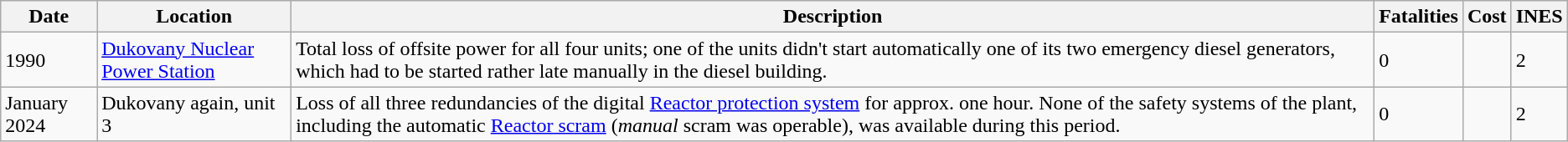<table class="wikitable sortable">
<tr>
<th>Date</th>
<th>Location</th>
<th>Description</th>
<th>Fatalities</th>
<th>Cost</th>
<th>INES</th>
</tr>
<tr>
<td>1990</td>
<td><a href='#'>Dukovany Nuclear Power Station</a></td>
<td>Total loss of offsite power for all four units; one of the units didn't start automatically one of its two emergency diesel generators, which had to be started rather late manually in the diesel building.</td>
<td>0</td>
<td></td>
<td>2</td>
</tr>
<tr>
<td>January 2024</td>
<td>Dukovany again, unit 3</td>
<td>Loss of all three redundancies of the digital <a href='#'>Reactor protection system</a> for approx. one hour. None of the safety systems of the plant, including the automatic <a href='#'>Reactor scram</a> (<em>manual</em> scram was operable), was available during this period.</td>
<td>0</td>
<td></td>
<td>2</td>
</tr>
</table>
